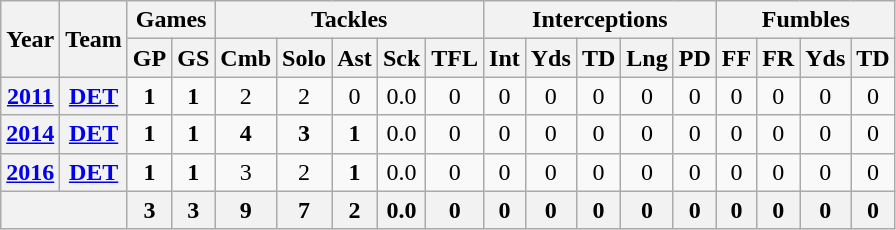<table class="wikitable" style="text-align:center">
<tr>
<th rowspan="2">Year</th>
<th rowspan="2">Team</th>
<th colspan="2">Games</th>
<th colspan="5">Tackles</th>
<th colspan="5">Interceptions</th>
<th colspan="4">Fumbles</th>
</tr>
<tr>
<th>GP</th>
<th>GS</th>
<th>Cmb</th>
<th>Solo</th>
<th>Ast</th>
<th>Sck</th>
<th>TFL</th>
<th>Int</th>
<th>Yds</th>
<th>TD</th>
<th>Lng</th>
<th>PD</th>
<th>FF</th>
<th>FR</th>
<th>Yds</th>
<th>TD</th>
</tr>
<tr>
<th><a href='#'>2011</a></th>
<th><a href='#'>DET</a></th>
<td><strong>1</strong></td>
<td><strong>1</strong></td>
<td>2</td>
<td>2</td>
<td>0</td>
<td>0.0</td>
<td>0</td>
<td>0</td>
<td>0</td>
<td>0</td>
<td>0</td>
<td>0</td>
<td>0</td>
<td>0</td>
<td>0</td>
<td>0</td>
</tr>
<tr>
<th><a href='#'>2014</a></th>
<th><a href='#'>DET</a></th>
<td><strong>1</strong></td>
<td><strong>1</strong></td>
<td><strong>4</strong></td>
<td><strong>3</strong></td>
<td><strong>1</strong></td>
<td>0.0</td>
<td>0</td>
<td>0</td>
<td>0</td>
<td>0</td>
<td>0</td>
<td>0</td>
<td>0</td>
<td>0</td>
<td>0</td>
<td>0</td>
</tr>
<tr>
<th><a href='#'>2016</a></th>
<th><a href='#'>DET</a></th>
<td><strong>1</strong></td>
<td><strong>1</strong></td>
<td>3</td>
<td>2</td>
<td><strong>1</strong></td>
<td>0.0</td>
<td>0</td>
<td>0</td>
<td>0</td>
<td>0</td>
<td>0</td>
<td>0</td>
<td>0</td>
<td>0</td>
<td>0</td>
<td>0</td>
</tr>
<tr>
<th colspan="2"></th>
<th>3</th>
<th>3</th>
<th>9</th>
<th>7</th>
<th>2</th>
<th>0.0</th>
<th>0</th>
<th>0</th>
<th>0</th>
<th>0</th>
<th>0</th>
<th>0</th>
<th>0</th>
<th>0</th>
<th>0</th>
<th>0</th>
</tr>
</table>
